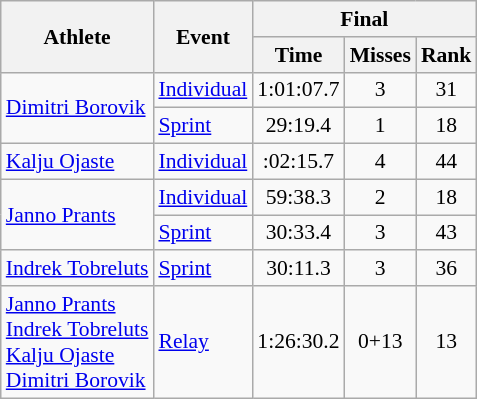<table class="wikitable" style="font-size:90%">
<tr>
<th rowspan="2">Athlete</th>
<th rowspan="2">Event</th>
<th colspan="3">Final</th>
</tr>
<tr>
<th>Time</th>
<th>Misses</th>
<th>Rank</th>
</tr>
<tr align="center">
<td align="left" rowspan=2><a href='#'>Dimitri Borovik</a></td>
<td align="left"><a href='#'>Individual</a></td>
<td>1:01:07.7</td>
<td>3</td>
<td>31</td>
</tr>
<tr align="center">
<td align="left"><a href='#'>Sprint</a></td>
<td>29:19.4</td>
<td>1</td>
<td>18</td>
</tr>
<tr align="center">
<td align="left"><a href='#'>Kalju Ojaste</a></td>
<td align="left"><a href='#'>Individual</a></td>
<td>:02:15.7</td>
<td>4</td>
<td>44</td>
</tr>
<tr align="center">
<td align="left" rowspan=2><a href='#'>Janno Prants</a></td>
<td align="left"><a href='#'>Individual</a></td>
<td>59:38.3</td>
<td>2</td>
<td>18</td>
</tr>
<tr align="center">
<td align="left"><a href='#'>Sprint</a></td>
<td>30:33.4</td>
<td>3</td>
<td>43</td>
</tr>
<tr align="center">
<td align="left"><a href='#'>Indrek Tobreluts</a></td>
<td align="left"><a href='#'>Sprint</a></td>
<td>30:11.3</td>
<td>3</td>
<td>36</td>
</tr>
<tr align="center">
<td align="left"><a href='#'>Janno Prants</a> <br> <a href='#'>Indrek Tobreluts</a> <br> <a href='#'>Kalju Ojaste</a> <br> <a href='#'>Dimitri Borovik</a></td>
<td align="left"><a href='#'>Relay</a></td>
<td>1:26:30.2</td>
<td>0+13</td>
<td>13</td>
</tr>
</table>
